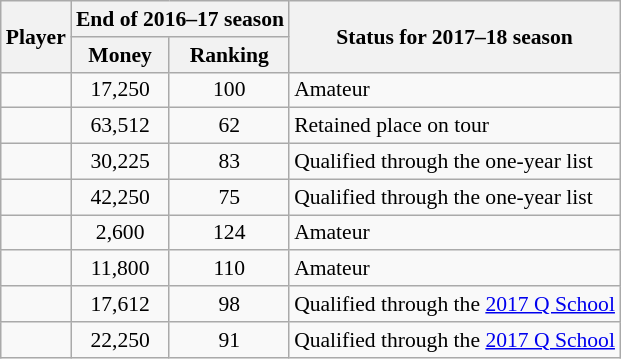<table class="wikitable sortable" style="text-align:center; font-size:90%">
<tr>
<th rowspan=2>Player</th>
<th colspan=2>End of 2016–17 season</th>
<th rowspan=2>Status for 2017–18 season</th>
</tr>
<tr>
<th>Money</th>
<th>Ranking</th>
</tr>
<tr>
<td align=left></td>
<td>17,250</td>
<td>100</td>
<td align=left>Amateur</td>
</tr>
<tr>
<td align=left></td>
<td>63,512</td>
<td>62</td>
<td align=left>Retained place on tour</td>
</tr>
<tr>
<td align=left></td>
<td>30,225</td>
<td>83</td>
<td align=left>Qualified through the one-year list</td>
</tr>
<tr>
<td align=left></td>
<td>42,250</td>
<td>75</td>
<td align=left>Qualified through the one-year list</td>
</tr>
<tr>
<td align=left></td>
<td>2,600</td>
<td>124</td>
<td align=left>Amateur</td>
</tr>
<tr>
<td align=left></td>
<td>11,800</td>
<td>110</td>
<td align=left>Amateur</td>
</tr>
<tr>
<td align=left></td>
<td>17,612</td>
<td>98</td>
<td align=left>Qualified through the <a href='#'>2017 Q School</a></td>
</tr>
<tr>
<td align=left></td>
<td>22,250</td>
<td>91</td>
<td align=left>Qualified through the <a href='#'>2017 Q School</a></td>
</tr>
</table>
